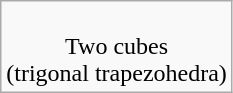<table class=wikitable>
<tr align=center>
<td><br>Two cubes<br>(trigonal trapezohedra)</td>
</tr>
</table>
